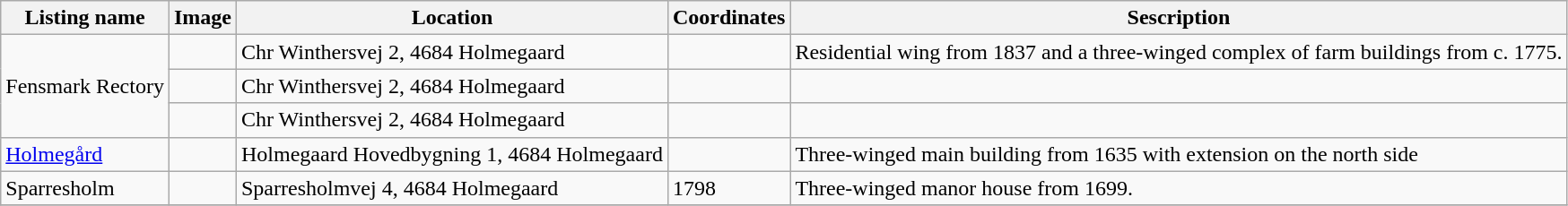<table class="wikitable sortable">
<tr>
<th>Listing name</th>
<th>Image</th>
<th>Location</th>
<th>Coordinates</th>
<th>Sescription</th>
</tr>
<tr>
<td rowspan="3">Fensmark Rectory</td>
<td></td>
<td>Chr Winthersvej 2, 4684 Holmegaard</td>
<td></td>
<td>Residential wing from 1837 and  a three-winged complex of farm buildings from c. 1775.</td>
</tr>
<tr>
<td></td>
<td>Chr Winthersvej 2, 4684 Holmegaard</td>
<td></td>
<td></td>
</tr>
<tr>
<td></td>
<td>Chr Winthersvej 2, 4684 Holmegaard</td>
<td></td>
<td></td>
</tr>
<tr>
<td><a href='#'>Holmegård</a></td>
<td></td>
<td>Holmegaard Hovedbygning 1, 4684 Holmegaard</td>
<td></td>
<td>Three-winged main building from 1635 with extension on the north side</td>
</tr>
<tr>
<td>Sparresholm</td>
<td></td>
<td>Sparresholmvej 4, 4684 Holmegaard</td>
<td>1798</td>
<td>Three-winged manor house from 1699.</td>
</tr>
<tr>
</tr>
</table>
